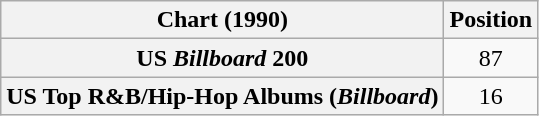<table class="wikitable sortable plainrowheaders" style="text-align:center">
<tr>
<th scope="col">Chart (1990)</th>
<th scope="col">Position</th>
</tr>
<tr>
<th scope="row">US <em>Billboard</em> 200</th>
<td>87</td>
</tr>
<tr>
<th scope="row">US Top R&B/Hip-Hop Albums (<em>Billboard</em>)</th>
<td>16</td>
</tr>
</table>
